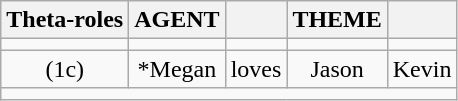<table class="wikitable" style="text-align: center">
<tr>
<th>Theta-roles</th>
<th>AGENT</th>
<th></th>
<th>THEME</th>
<th></th>
</tr>
<tr>
<td></td>
<td></td>
<td></td>
<td></td>
<td></td>
</tr>
<tr>
<td>(1c)</td>
<td>*Megan</td>
<td>loves</td>
<td>Jason</td>
<td>Kevin</td>
</tr>
<tr>
<td colspan="5"></td>
</tr>
</table>
